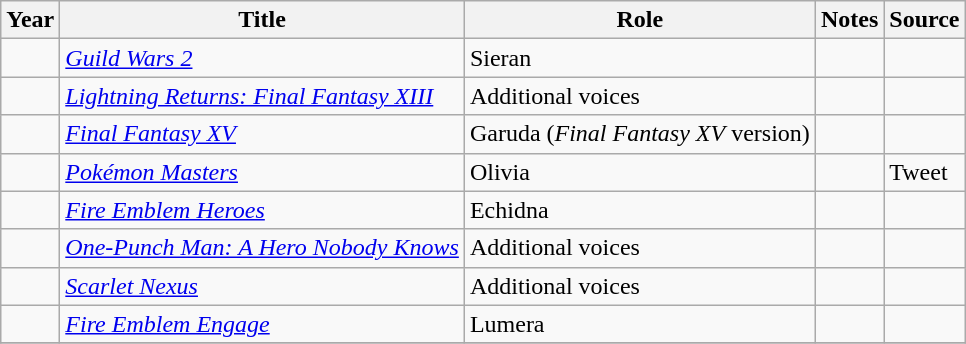<table class="wikitable sortable plainrowheaders">
<tr>
<th>Year</th>
<th>Title</th>
<th>Role</th>
<th class="unsortable">Notes</th>
<th class="unsortable">Source</th>
</tr>
<tr>
<td></td>
<td><em><a href='#'>Guild Wars 2</a></em></td>
<td>Sieran</td>
<td></td>
<td></td>
</tr>
<tr>
<td></td>
<td><em><a href='#'>Lightning Returns: Final Fantasy XIII</a></em></td>
<td>Additional voices</td>
<td></td>
<td></td>
</tr>
<tr>
<td></td>
<td><em><a href='#'>Final Fantasy XV</a></em></td>
<td>Garuda (<em>Final Fantasy XV</em> version)</td>
<td></td>
<td></td>
</tr>
<tr>
<td></td>
<td><em><a href='#'>Pokémon Masters</a></em></td>
<td>Olivia</td>
<td></td>
<td>Tweet</td>
</tr>
<tr>
<td></td>
<td><em><a href='#'>Fire Emblem Heroes</a></em></td>
<td>Echidna</td>
<td></td>
<td></td>
</tr>
<tr>
<td></td>
<td><em><a href='#'>One-Punch Man: A Hero Nobody Knows</a></em></td>
<td>Additional voices</td>
<td></td>
<td></td>
</tr>
<tr>
<td></td>
<td><em><a href='#'>Scarlet Nexus</a></em></td>
<td>Additional voices</td>
<td></td>
<td></td>
</tr>
<tr>
<td></td>
<td><em><a href='#'>Fire Emblem Engage</a></em></td>
<td>Lumera</td>
<td></td>
<td></td>
</tr>
<tr>
</tr>
</table>
